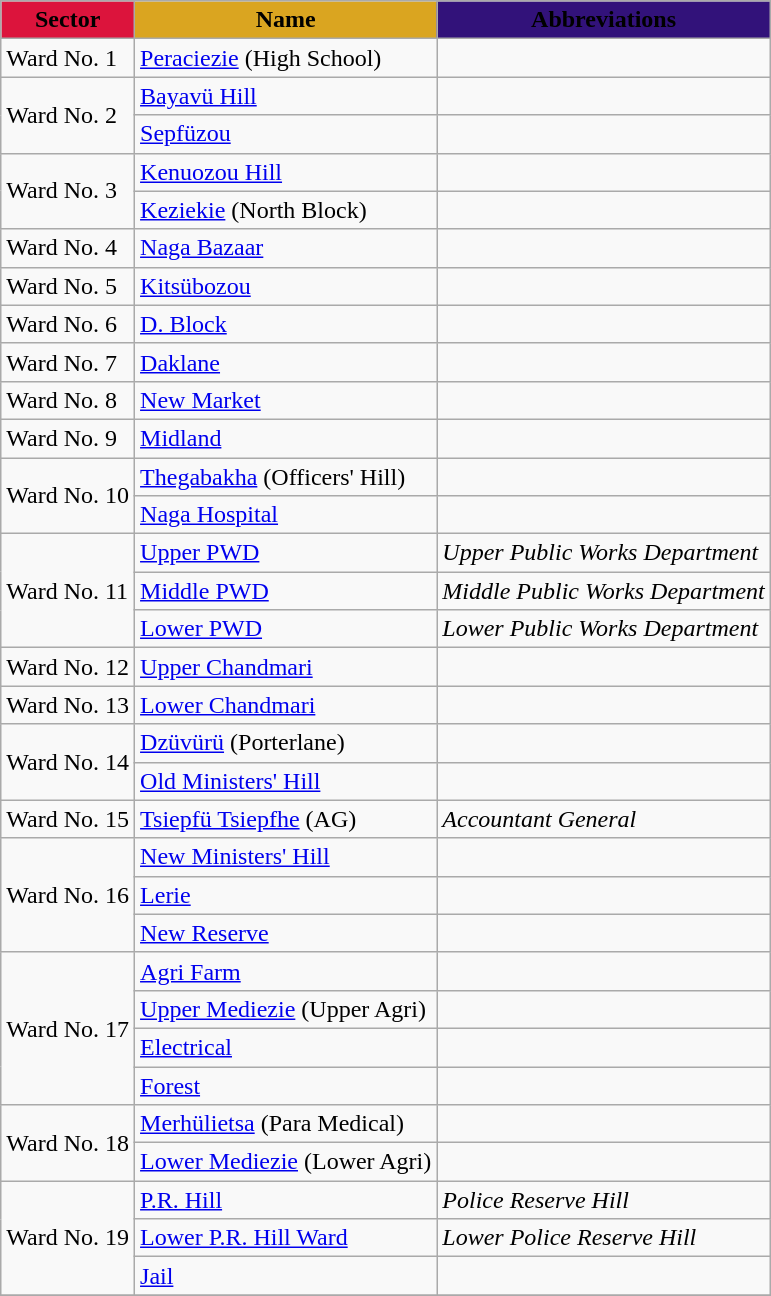<table class="wikitable sortable">
<tr>
<th style="background-color:crimson"><strong>Sector</strong></th>
<th style="background-color:#DAA520"><strong>Name</strong></th>
<th style="background-color:#32127A"><strong>Abbreviations</strong></th>
</tr>
<tr>
<td>Ward No. 1</td>
<td><a href='#'>Peraciezie</a> (High School)</td>
<td></td>
</tr>
<tr>
<td rowspan=2>Ward No. 2</td>
<td><a href='#'>Bayavü Hill</a></td>
<td></td>
</tr>
<tr>
<td><a href='#'>Sepfüzou</a></td>
<td></td>
</tr>
<tr>
<td rowspan=2>Ward No. 3</td>
<td><a href='#'>Kenuozou Hill</a></td>
<td></td>
</tr>
<tr>
<td><a href='#'>Keziekie</a> (North Block)</td>
<td></td>
</tr>
<tr>
<td>Ward No. 4</td>
<td><a href='#'>Naga Bazaar</a></td>
<td></td>
</tr>
<tr>
<td>Ward No. 5</td>
<td><a href='#'>Kitsübozou</a></td>
<td></td>
</tr>
<tr>
<td>Ward No. 6</td>
<td><a href='#'>D. Block</a></td>
<td></td>
</tr>
<tr>
<td>Ward No. 7</td>
<td><a href='#'>Daklane</a></td>
<td></td>
</tr>
<tr>
<td>Ward No. 8</td>
<td><a href='#'>New Market</a></td>
<td></td>
</tr>
<tr>
<td>Ward No. 9</td>
<td><a href='#'>Midland</a></td>
<td></td>
</tr>
<tr>
<td rowspan=2>Ward No. 10</td>
<td><a href='#'>Thegabakha</a> (Officers' Hill)</td>
<td></td>
</tr>
<tr>
<td><a href='#'>Naga Hospital</a></td>
<td></td>
</tr>
<tr>
<td rowspan=3>Ward No. 11</td>
<td><a href='#'>Upper PWD</a></td>
<td><em>Upper Public Works Department</em></td>
</tr>
<tr>
<td><a href='#'>Middle PWD</a></td>
<td><em>Middle Public Works Department</em></td>
</tr>
<tr>
<td><a href='#'>Lower PWD</a></td>
<td><em>Lower Public Works Department</em></td>
</tr>
<tr>
<td>Ward No. 12</td>
<td><a href='#'>Upper Chandmari</a></td>
<td></td>
</tr>
<tr>
<td>Ward No. 13</td>
<td><a href='#'>Lower Chandmari</a></td>
<td></td>
</tr>
<tr>
<td rowspan=2>Ward No. 14</td>
<td><a href='#'>Dzüvürü</a> (Porterlane)</td>
<td></td>
</tr>
<tr>
<td><a href='#'>Old Ministers' Hill</a></td>
<td></td>
</tr>
<tr>
<td>Ward No. 15</td>
<td><a href='#'>Tsiepfü Tsiepfhe</a> (AG)</td>
<td><em>Accountant General</em></td>
</tr>
<tr>
<td rowspan=3>Ward No. 16</td>
<td><a href='#'>New Ministers' Hill</a></td>
<td></td>
</tr>
<tr>
<td><a href='#'>Lerie</a></td>
<td></td>
</tr>
<tr>
<td><a href='#'>New Reserve</a></td>
<td></td>
</tr>
<tr>
<td rowspan=4>Ward No. 17</td>
<td><a href='#'>Agri Farm</a></td>
<td></td>
</tr>
<tr>
<td><a href='#'>Upper Mediezie</a> (Upper Agri)</td>
<td></td>
</tr>
<tr>
<td><a href='#'>Electrical</a></td>
<td></td>
</tr>
<tr>
<td><a href='#'>Forest</a></td>
<td></td>
</tr>
<tr>
<td rowspan=2>Ward No. 18</td>
<td><a href='#'>Merhülietsa</a> (Para Medical)</td>
<td></td>
</tr>
<tr>
<td><a href='#'>Lower Mediezie</a> (Lower Agri)</td>
<td></td>
</tr>
<tr>
<td rowspan=3>Ward No. 19</td>
<td><a href='#'>P.R. Hill</a></td>
<td><em>Police Reserve Hill</em></td>
</tr>
<tr>
<td><a href='#'>Lower P.R. Hill Ward</a></td>
<td><em>Lower Police Reserve Hill</em></td>
</tr>
<tr>
<td><a href='#'>Jail</a></td>
<td></td>
</tr>
<tr>
</tr>
</table>
